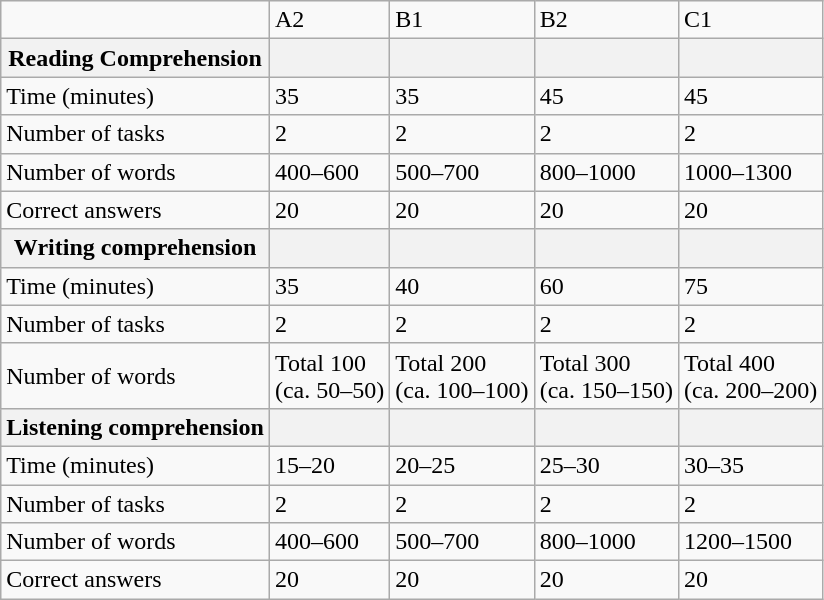<table class="wikitable">
<tr>
<td></td>
<td>A2</td>
<td>B1</td>
<td>B2</td>
<td>C1</td>
</tr>
<tr>
<th>Reading Comprehension</th>
<th></th>
<th></th>
<th></th>
<th></th>
</tr>
<tr>
<td>Time (minutes)</td>
<td>35</td>
<td>35</td>
<td>45</td>
<td>45</td>
</tr>
<tr>
<td>Number of tasks</td>
<td>2</td>
<td>2</td>
<td>2</td>
<td>2</td>
</tr>
<tr>
<td>Number of words</td>
<td>400–600</td>
<td>500–700</td>
<td>800–1000</td>
<td>1000–1300</td>
</tr>
<tr>
<td>Correct answers</td>
<td>20</td>
<td>20</td>
<td>20</td>
<td>20</td>
</tr>
<tr>
<th>Writing comprehension</th>
<th></th>
<th></th>
<th></th>
<th></th>
</tr>
<tr>
<td>Time (minutes)</td>
<td>35</td>
<td>40</td>
<td>60</td>
<td>75</td>
</tr>
<tr>
<td>Number of tasks</td>
<td>2</td>
<td>2</td>
<td>2</td>
<td>2</td>
</tr>
<tr>
<td>Number of words</td>
<td>Total 100<br>(ca. 50–50)</td>
<td>Total 200<br>(ca. 100–100)</td>
<td>Total 300<br>(ca. 150–150)</td>
<td>Total 400<br>(ca. 200–200)</td>
</tr>
<tr>
<th>Listening comprehension</th>
<th></th>
<th></th>
<th></th>
<th></th>
</tr>
<tr>
<td>Time (minutes)</td>
<td>15–20</td>
<td>20–25</td>
<td>25–30</td>
<td>30–35</td>
</tr>
<tr>
<td>Number of tasks</td>
<td>2</td>
<td>2</td>
<td>2</td>
<td>2</td>
</tr>
<tr>
<td>Number of words</td>
<td>400–600</td>
<td>500–700</td>
<td>800–1000</td>
<td>1200–1500</td>
</tr>
<tr>
<td>Correct answers</td>
<td>20</td>
<td>20</td>
<td>20</td>
<td>20</td>
</tr>
</table>
